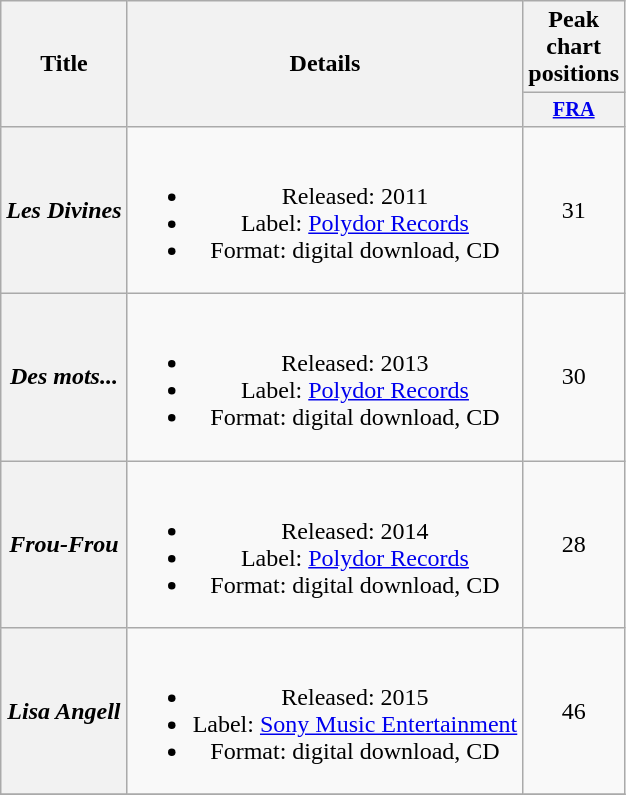<table class="wikitable plainrowheaders" style="text-align:center;">
<tr>
<th scope="col" rowspan="2">Title</th>
<th scope="col" rowspan="2">Details</th>
<th scope="col" colspan="1">Peak chart positions</th>
</tr>
<tr>
<th scope="col" style="width:3em;font-size:85%;"><a href='#'>FRA</a><br></th>
</tr>
<tr>
<th scope="row"><em>Les Divines</em></th>
<td><br><ul><li>Released: 2011</li><li>Label: <a href='#'>Polydor Records</a></li><li>Format: digital download, CD</li></ul></td>
<td>31</td>
</tr>
<tr>
<th scope="row"><em>Des mots...</em></th>
<td><br><ul><li>Released: 2013</li><li>Label: <a href='#'>Polydor Records</a></li><li>Format: digital download, CD</li></ul></td>
<td>30</td>
</tr>
<tr>
<th scope="row"><em>Frou-Frou</em></th>
<td><br><ul><li>Released: 2014</li><li>Label: <a href='#'>Polydor Records</a></li><li>Format: digital download, CD</li></ul></td>
<td>28</td>
</tr>
<tr>
<th scope="row"><em>Lisa Angell</em></th>
<td><br><ul><li>Released: 2015</li><li>Label: <a href='#'>Sony Music Entertainment</a></li><li>Format: digital download, CD</li></ul></td>
<td>46</td>
</tr>
<tr>
</tr>
</table>
